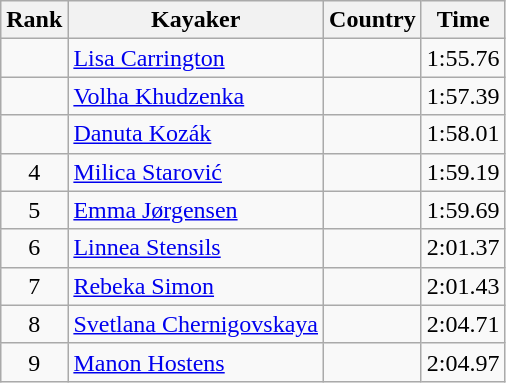<table class="wikitable" style="text-align:center">
<tr>
<th>Rank</th>
<th>Kayaker</th>
<th>Country</th>
<th>Time</th>
</tr>
<tr>
<td></td>
<td align="left"><a href='#'>Lisa Carrington</a></td>
<td align="left"></td>
<td>1:55.76</td>
</tr>
<tr>
<td></td>
<td align="left"><a href='#'>Volha Khudzenka</a></td>
<td align="left"></td>
<td>1:57.39</td>
</tr>
<tr>
<td></td>
<td align="left"><a href='#'>Danuta Kozák</a></td>
<td align="left"></td>
<td>1:58.01</td>
</tr>
<tr>
<td>4</td>
<td align="left"><a href='#'>Milica Starović</a></td>
<td align="left"></td>
<td>1:59.19</td>
</tr>
<tr>
<td>5</td>
<td align="left"><a href='#'>Emma Jørgensen</a></td>
<td align="left"></td>
<td>1:59.69</td>
</tr>
<tr>
<td>6</td>
<td align="left"><a href='#'>Linnea Stensils</a></td>
<td align="left"></td>
<td>2:01.37</td>
</tr>
<tr>
<td>7</td>
<td align="left"><a href='#'>Rebeka Simon</a></td>
<td align="left"></td>
<td>2:01.43</td>
</tr>
<tr>
<td>8</td>
<td align="left"><a href='#'>Svetlana Chernigovskaya</a></td>
<td align="left"></td>
<td>2:04.71</td>
</tr>
<tr>
<td>9</td>
<td align="left"><a href='#'>Manon Hostens</a></td>
<td align="left"></td>
<td>2:04.97</td>
</tr>
</table>
